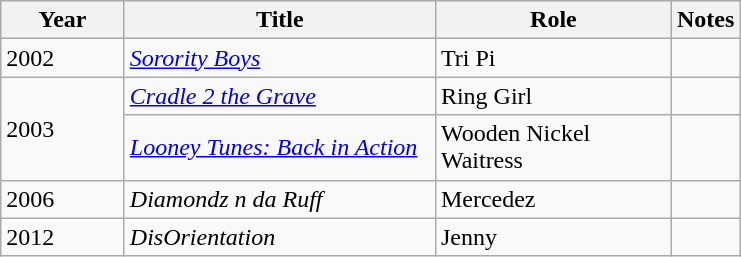<table class="wikitable sortable">
<tr>
<th width="75px">Year</th>
<th width="200px">Title</th>
<th width="150px">Role</th>
<th>Notes</th>
</tr>
<tr>
<td>2002</td>
<td><em><a href='#'>Sorority Boys</a></em></td>
<td>Tri Pi</td>
<td></td>
</tr>
<tr>
<td rowspan = "2">2003</td>
<td><em><a href='#'>Cradle 2 the Grave</a></em></td>
<td>Ring Girl</td>
<td></td>
</tr>
<tr>
<td><em><a href='#'>Looney Tunes: Back in Action</a></em></td>
<td>Wooden Nickel Waitress</td>
<td></td>
</tr>
<tr>
<td>2006</td>
<td><em>Diamondz n da Ruff</em></td>
<td>Mercedez</td>
<td></td>
</tr>
<tr>
<td>2012</td>
<td><em>DisOrientation</em></td>
<td>Jenny</td>
<td></td>
</tr>
</table>
